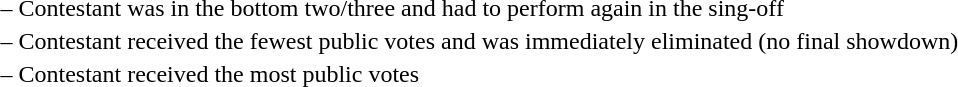<table>
<tr>
<td> –</td>
<td>Contestant was in the bottom two/three and had to perform again in the sing-off</td>
</tr>
<tr>
<td> –</td>
<td>Contestant received the fewest public votes and was immediately eliminated (no final showdown)</td>
</tr>
<tr>
<td> –</td>
<td>Contestant received the most public votes</td>
</tr>
</table>
